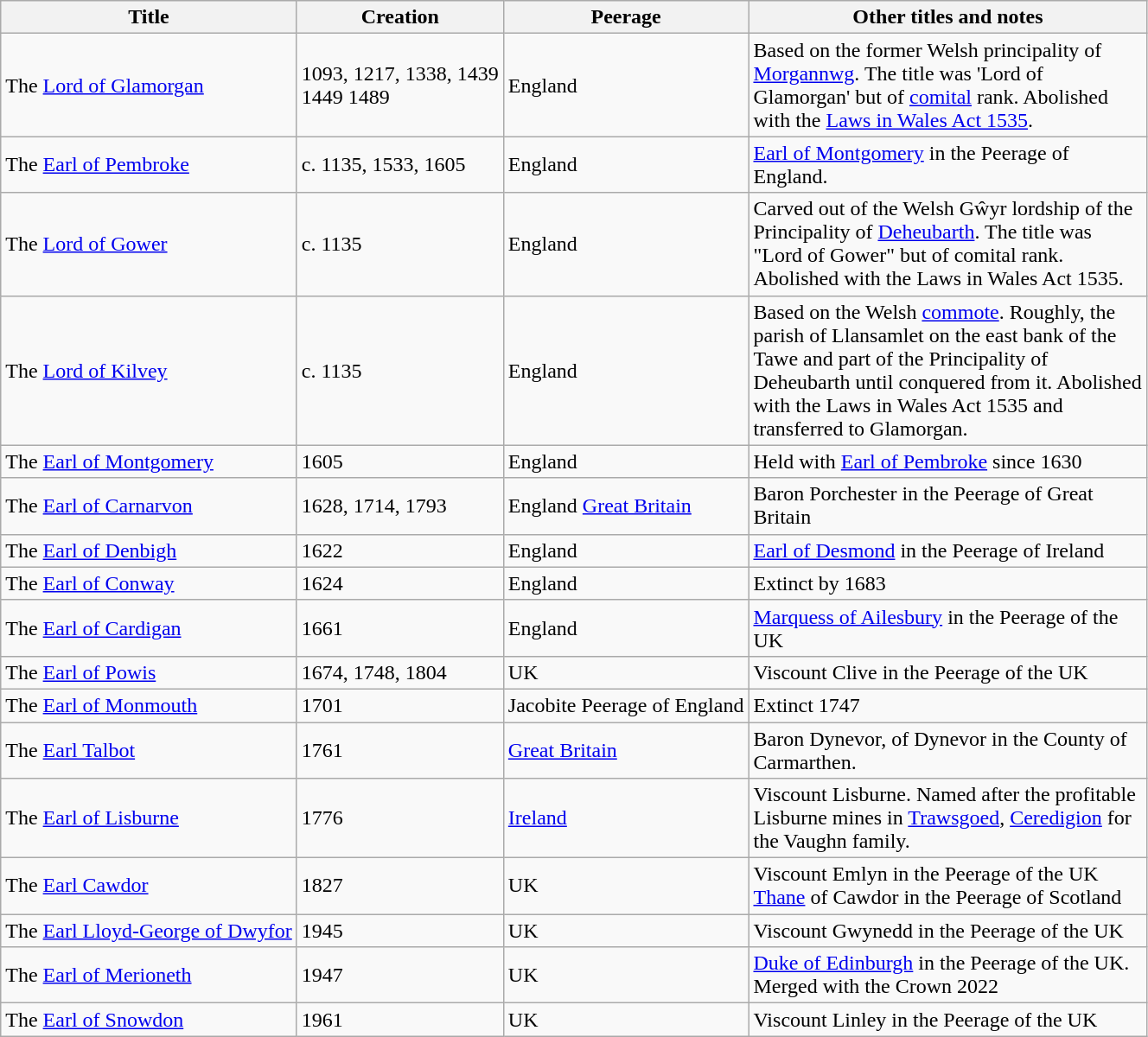<table class="wikitable" style="text-align:left">
<tr>
<th>Title</th>
<th>Creation</th>
<th>Peerage</th>
<th width="300pt">Other titles and notes</th>
</tr>
<tr>
<td>The <a href='#'>Lord of Glamorgan</a></td>
<td>1093, 1217, 1338, 1439<br>1449 1489</td>
<td>England</td>
<td>Based on the former Welsh principality of <a href='#'>Morgannwg</a>. The title was 'Lord of Glamorgan' but of <a href='#'>comital</a> rank. Abolished with the <a href='#'>Laws in Wales Act 1535</a>.</td>
</tr>
<tr>
<td>The <a href='#'>Earl of Pembroke</a></td>
<td>c. 1135, 1533, 1605</td>
<td>England</td>
<td><a href='#'>Earl of Montgomery</a> in the Peerage of England.</td>
</tr>
<tr>
<td>The <a href='#'>Lord of Gower</a></td>
<td>c. 1135</td>
<td>England</td>
<td>Carved out of the Welsh Gŵyr lordship of the Principality of <a href='#'>Deheubarth</a>. The title was "Lord of Gower" but of comital rank. Abolished with the Laws in Wales Act 1535.</td>
</tr>
<tr>
<td>The <a href='#'>Lord of Kilvey</a></td>
<td>c. 1135</td>
<td>England</td>
<td>Based on the Welsh <a href='#'>commote</a>. Roughly, the parish of Llansamlet on the east bank of the Tawe and part of the Principality of Deheubarth until conquered from it. Abolished with the Laws in Wales Act 1535 and transferred to Glamorgan.</td>
</tr>
<tr>
<td>The <a href='#'>Earl of Montgomery</a></td>
<td>1605</td>
<td>England</td>
<td>Held with <a href='#'>Earl of Pembroke</a> since 1630</td>
</tr>
<tr>
<td>The <a href='#'>Earl of Carnarvon</a></td>
<td>1628, 1714, 1793</td>
<td>England <a href='#'>Great Britain</a></td>
<td>Baron Porchester in the Peerage of Great Britain</td>
</tr>
<tr>
<td>The <a href='#'>Earl of Denbigh</a></td>
<td>1622</td>
<td>England</td>
<td><a href='#'>Earl of Desmond</a> in the Peerage of Ireland</td>
</tr>
<tr>
<td>The <a href='#'>Earl of Conway</a></td>
<td>1624</td>
<td>England</td>
<td>Extinct by 1683</td>
</tr>
<tr>
<td>The <a href='#'>Earl of Cardigan</a></td>
<td>1661</td>
<td>England</td>
<td><a href='#'>Marquess of Ailesbury</a> in the Peerage of the UK</td>
</tr>
<tr>
<td>The <a href='#'>Earl of Powis</a></td>
<td>1674, 1748, 1804</td>
<td>UK</td>
<td>Viscount Clive in the Peerage of the UK</td>
</tr>
<tr>
<td>The <a href='#'>Earl of Monmouth</a></td>
<td>1701</td>
<td>Jacobite Peerage of England</td>
<td>Extinct 1747</td>
</tr>
<tr>
<td>The <a href='#'>Earl Talbot</a></td>
<td>1761</td>
<td><a href='#'>Great Britain</a></td>
<td>Baron Dynevor, of Dynevor in the County of Carmarthen.</td>
</tr>
<tr>
<td>The <a href='#'>Earl of Lisburne</a></td>
<td>1776</td>
<td><a href='#'>Ireland</a></td>
<td>Viscount Lisburne. Named after the profitable Lisburne mines in <a href='#'>Trawsgoed</a>, <a href='#'>Ceredigion</a> for the Vaughn family.</td>
</tr>
<tr>
<td>The <a href='#'>Earl Cawdor</a></td>
<td>1827</td>
<td>UK</td>
<td>Viscount Emlyn in the Peerage of the UK<br><a href='#'>Thane</a> of Cawdor in the Peerage of Scotland</td>
</tr>
<tr>
<td>The <a href='#'>Earl Lloyd-George of Dwyfor</a></td>
<td>1945</td>
<td>UK</td>
<td>Viscount Gwynedd in the Peerage of the UK</td>
</tr>
<tr>
<td>The <a href='#'>Earl of Merioneth</a></td>
<td>1947</td>
<td>UK</td>
<td><a href='#'>Duke of Edinburgh</a> in the Peerage of the UK. Merged with the Crown 2022</td>
</tr>
<tr>
<td>The <a href='#'>Earl of Snowdon</a></td>
<td>1961</td>
<td>UK</td>
<td>Viscount Linley in the Peerage of the UK</td>
</tr>
</table>
